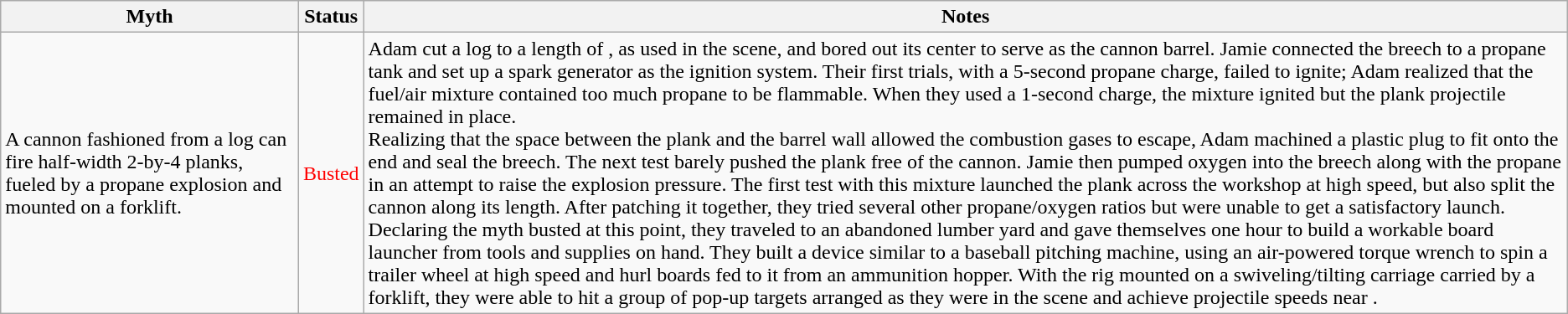<table class="wikitable plainrowheaders">
<tr>
<th scope"col">Myth</th>
<th scope"col">Status</th>
<th scope"col">Notes</th>
</tr>
<tr>
<td scope"row">A cannon fashioned from a log can fire half-width 2-by-4 planks, fueled by a propane explosion and mounted on a forklift.</td>
<td style="color:red">Busted</td>
<td>Adam cut a log to a length of , as used in the scene, and bored out its center to serve as the cannon barrel. Jamie connected the breech to a propane tank and set up a spark generator as the ignition system. Their first trials, with a 5-second propane charge, failed to ignite; Adam realized that the fuel/air mixture contained too much propane to be flammable. When they used a 1-second charge, the mixture ignited but the plank projectile remained in place.<br>Realizing that the space between the plank and the barrel wall allowed the combustion gases to escape, Adam machined a plastic plug to fit onto the end and seal the breech. The next test barely pushed the plank free of the cannon. Jamie then pumped oxygen into the breech along with the propane in an attempt to raise the explosion pressure. The first test with this mixture launched the plank across the workshop at high speed, but also split the cannon along its length. After patching it together, they tried several other propane/oxygen ratios but were unable to get a satisfactory launch.<br>Declaring the myth busted at this point, they traveled to an abandoned lumber yard and gave themselves one hour to build a workable board launcher from tools and supplies on hand. They built a device similar to a baseball pitching machine, using an air-powered torque wrench to spin a trailer wheel at high speed and hurl boards fed to it from an ammunition hopper. With the rig mounted on a swiveling/tilting carriage carried by a forklift, they were able to hit a group of pop-up targets arranged as they were in the scene and achieve projectile speeds near .</td>
</tr>
</table>
